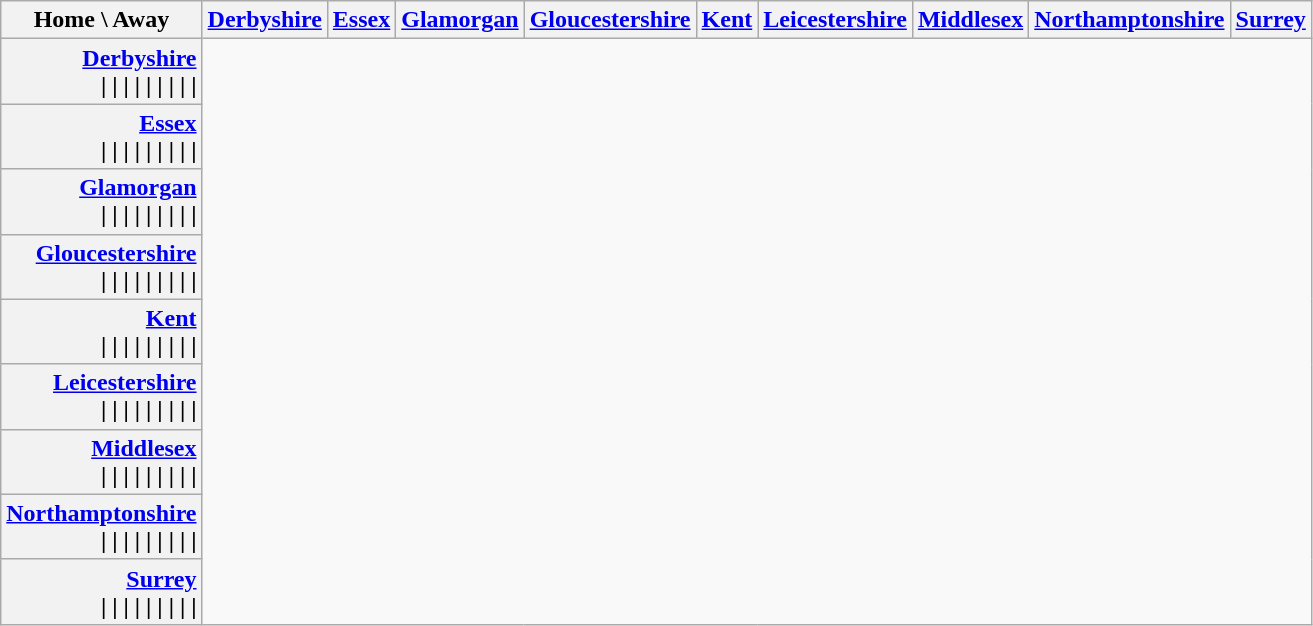<table class="wikitable" style="white-space:nowrap">
<tr>
<th>Home \ Away</th>
<th><a href='#'>Derbyshire</a></th>
<th><a href='#'>Essex</a></th>
<th><a href='#'>Glamorgan</a></th>
<th><a href='#'>Gloucestershire</a></th>
<th><a href='#'>Kent</a></th>
<th><a href='#'>Leicestershire</a></th>
<th><a href='#'>Middlesex</a></th>
<th><a href='#'>Northamptonshire</a></th>
<th><a href='#'>Surrey</a></th>
</tr>
<tr>
<th style="text-align:right"><a href='#'>Derbyshire</a><br> | 
 | 
 | 
| 
 | 
 | 
 | 
 | 
| </th>
</tr>
<tr>
<th style="text-align:right"><a href='#'>Essex</a><br> | 
 | 
 | 
| 
 | 
 | 
 | 
 | 
| </th>
</tr>
<tr>
<th style="text-align:right"><a href='#'>Glamorgan</a><br> | 
 | 
 | 
| 
 | 
 | 
 | 
 | 
| </th>
</tr>
<tr>
<th style="text-align:right"><a href='#'>Gloucestershire</a><br> | 
 | 
 | 
| 
 | 
 | 
 | 
 | 
| </th>
</tr>
<tr>
<th style="text-align:right"><a href='#'>Kent</a><br> | 
 | 
 | 
| 
 | 
 | 
 | 
 | 
| </th>
</tr>
<tr>
<th style="text-align:right"><a href='#'>Leicestershire</a><br> | 
 | 
 | 
| 
 | 
 | 
 | 
 | 
| </th>
</tr>
<tr>
<th style="text-align:right"><a href='#'>Middlesex</a><br> | 
 | 
 | 
| 
 | 
 | 
 | 
 | 
| </th>
</tr>
<tr>
<th style="text-align:right"><a href='#'>Northamptonshire</a><br> | 
 | 
 | 
| 
 | 
 | 
 | 
 | 
| </th>
</tr>
<tr>
<th style="text-align:right"><a href='#'>Surrey</a><br> | 
 | 
 | 
| 
 | 
 | 
 | 
 | 
| </th>
</tr>
</table>
